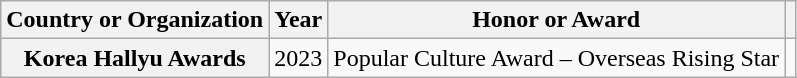<table class="wikitable plainrowheaders sortable" style="margin-right: 0;">
<tr>
<th scope="col">Country or Organization</th>
<th scope="col">Year</th>
<th scope="col">Honor or Award</th>
<th scope="col" class="unsortable"></th>
</tr>
<tr>
<th scope="row">Korea Hallyu Awards</th>
<td style="text-align:center">2023</td>
<td>Popular Culture Award – Overseas Rising Star</td>
<td style="text-align:center"></td>
</tr>
</table>
